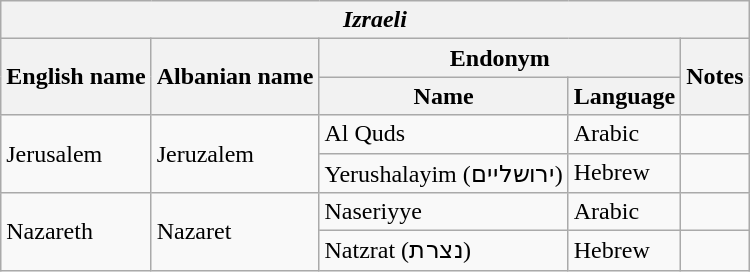<table class="wikitable sortable">
<tr>
<th colspan="5"> <em>Izraeli</em></th>
</tr>
<tr>
<th rowspan="2">English name</th>
<th rowspan="2">Albanian name</th>
<th colspan="2">Endonym</th>
<th rowspan="2">Notes</th>
</tr>
<tr>
<th>Name</th>
<th>Language</th>
</tr>
<tr>
<td rowspan="2">Jerusalem</td>
<td rowspan="2">Jeruzalem</td>
<td>Al Quds</td>
<td>Arabic</td>
<td></td>
</tr>
<tr>
<td>Yerushalayim (ירושליים)</td>
<td>Hebrew</td>
<td></td>
</tr>
<tr>
<td rowspan="2">Nazareth</td>
<td rowspan="2">Nazaret</td>
<td>Naseriyye</td>
<td>Arabic</td>
<td></td>
</tr>
<tr>
<td>Natzrat (נצרת)</td>
<td>Hebrew</td>
<td></td>
</tr>
</table>
